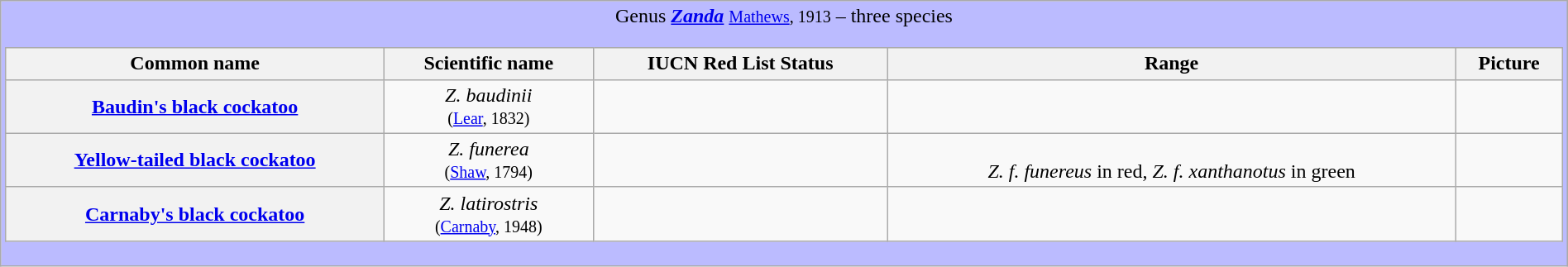<table class="wikitable" style="width:100%;text-align:center">
<tr>
<td colspan="100%" align="center" bgcolor="#BBBBFF">Genus <strong><em><a href='#'>Zanda</a></em></strong> <small><a href='#'>Mathews</a>, 1913</small> – three species<br><table class="wikitable sortable" style="width:100%;text-align:center">
<tr>
<th scope="col">Common name</th>
<th scope="col">Scientific name</th>
<th scope="col">IUCN Red List Status</th>
<th scope="col" class="unsortable">Range</th>
<th scope="col" class="unsortable">Picture</th>
</tr>
<tr>
<th scope="row"><a href='#'>Baudin's black cockatoo</a></th>
<td><em>Z. baudinii</em> <br><small>(<a href='#'>Lear</a>, 1832)</small></td>
<td></td>
<td></td>
<td></td>
</tr>
<tr>
<th scope="row"><a href='#'>Yellow-tailed black cockatoo</a></th>
<td><em>Z. funerea</em> <br><small>(<a href='#'>Shaw</a>, 1794)</small></td>
<td></td>
<td> <br><em>Z. f. funereus</em> in red, <em>Z. f. xanthanotus</em> in green</td>
<td></td>
</tr>
<tr>
<th scope="row"><a href='#'>Carnaby's black cockatoo</a></th>
<td><em>Z. latirostris</em> <br><small>(<a href='#'>Carnaby</a>, 1948)</small></td>
<td></td>
<td></td>
<td></td>
</tr>
</table>
</td>
</tr>
</table>
